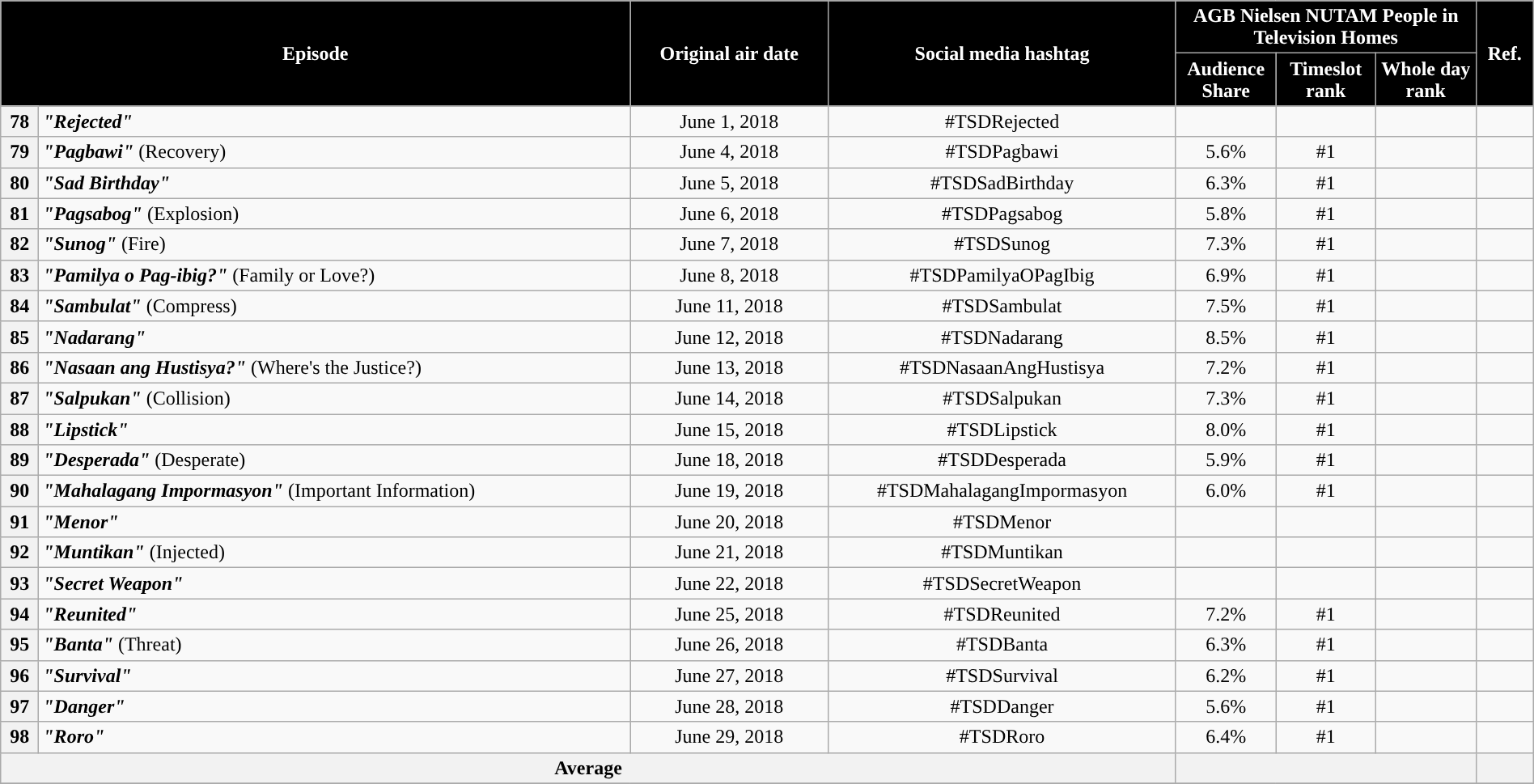<table class="wikitable" style="text-align:center; font-size:100%; line-height:18px;" width="100%">
<tr>
<th style="background-color:#000000; color:#ffffff;" colspan="2" rowspan="2">Episode</th>
<th style="background-color:#000000; color:white" rowspan="2">Original air date</th>
<th style="background-color:#000000; color:white" rowspan="2">Social media hashtag</th>
<th style="background-color:#000000; color:#ffffff;" colspan="3">AGB Nielsen NUTAM People in Television Homes</th>
<th style="background-color:#000000; color:#ffffff;" rowspan="2">Ref.</th>
</tr>
<tr>
<th style="background-color:#000000; width:75px; color:#ffffff;">Audience Share</th>
<th style="background-color:#000000; width:75px; color:#ffffff;">Timeslot<br>rank</th>
<th style="background-color:#000000; width:75px; color:#ffffff;">Whole day<br>rank</th>
</tr>
<tr>
<th>78</th>
<td style="text-align: left;"><strong><em>"Rejected"</em></strong></td>
<td>June 1, 2018</td>
<td>#TSDRejected</td>
<td></td>
<td></td>
<td></td>
<td></td>
</tr>
<tr>
<th>79</th>
<td style="text-align: left;"><strong><em>"Pagbawi"</em></strong> (Recovery)</td>
<td>June 4, 2018</td>
<td>#TSDPagbawi</td>
<td>5.6%</td>
<td>#1</td>
<td></td>
<td></td>
</tr>
<tr>
<th>80</th>
<td style="text-align: left;"><strong><em>"Sad Birthday"</em></strong></td>
<td>June 5, 2018</td>
<td>#TSDSadBirthday</td>
<td>6.3%</td>
<td>#1</td>
<td></td>
<td></td>
</tr>
<tr>
<th>81</th>
<td style="text-align: left;"><strong><em>"Pagsabog"</em></strong> (Explosion)</td>
<td>June 6, 2018</td>
<td>#TSDPagsabog</td>
<td>5.8%</td>
<td>#1</td>
<td></td>
<td></td>
</tr>
<tr>
<th>82</th>
<td style="text-align: left;"><strong><em>"Sunog"</em></strong> (Fire)</td>
<td>June 7, 2018</td>
<td>#TSDSunog</td>
<td>7.3%</td>
<td>#1</td>
<td></td>
<td></td>
</tr>
<tr>
<th>83</th>
<td style="text-align: left;"><strong><em>"Pamilya o Pag-ibig?"</em></strong> (Family or Love?)</td>
<td>June 8, 2018</td>
<td>#TSDPamilyaOPagIbig</td>
<td>6.9%</td>
<td>#1</td>
<td></td>
<td></td>
</tr>
<tr>
<th>84</th>
<td style="text-align: left;"><strong><em>"Sambulat"</em></strong> (Compress)</td>
<td>June 11, 2018</td>
<td>#TSDSambulat</td>
<td>7.5%</td>
<td>#1</td>
<td></td>
<td></td>
</tr>
<tr>
<th>85</th>
<td style="text-align: left;"><strong><em>"Nadarang"</em></strong></td>
<td>June 12, 2018</td>
<td>#TSDNadarang</td>
<td>8.5%</td>
<td>#1</td>
<td></td>
<td></td>
</tr>
<tr>
<th>86</th>
<td style="text-align: left;"><strong><em>"Nasaan ang Hustisya?"</em></strong> (Where's the Justice?)</td>
<td>June 13, 2018</td>
<td>#TSDNasaanAngHustisya</td>
<td>7.2%</td>
<td>#1</td>
<td></td>
<td></td>
</tr>
<tr>
<th>87</th>
<td style="text-align: left;"><strong><em>"Salpukan"</em></strong> (Collision)</td>
<td>June 14, 2018</td>
<td>#TSDSalpukan</td>
<td>7.3%</td>
<td>#1</td>
<td></td>
<td></td>
</tr>
<tr>
<th>88</th>
<td style="text-align: left;"><strong><em>"Lipstick"</em></strong></td>
<td>June 15, 2018</td>
<td>#TSDLipstick</td>
<td>8.0%</td>
<td>#1</td>
<td></td>
<td></td>
</tr>
<tr>
<th>89</th>
<td style="text-align: left;"><strong><em>"Desperada"</em></strong> (Desperate)</td>
<td>June 18, 2018</td>
<td>#TSDDesperada</td>
<td>5.9%</td>
<td>#1</td>
<td></td>
<td></td>
</tr>
<tr>
<th>90</th>
<td style="text-align: left;"><strong><em>"Mahalagang Impormasyon"</em></strong> (Important Information)</td>
<td>June 19, 2018</td>
<td>#TSDMahalagangImpormasyon</td>
<td>6.0%</td>
<td>#1</td>
<td></td>
<td></td>
</tr>
<tr>
<th>91</th>
<td style="text-align: left;"><strong><em>"Menor"</em></strong></td>
<td>June 20, 2018</td>
<td>#TSDMenor</td>
<td></td>
<td></td>
<td></td>
<td></td>
</tr>
<tr>
<th>92</th>
<td style="text-align: left;"><strong><em>"Muntikan"</em></strong> (Injected)</td>
<td>June 21, 2018</td>
<td>#TSDMuntikan</td>
<td></td>
<td></td>
<td></td>
<td></td>
</tr>
<tr>
<th>93</th>
<td style="text-align: left;"><strong><em>"Secret Weapon"</em></strong></td>
<td>June 22, 2018</td>
<td>#TSDSecretWeapon</td>
<td></td>
<td></td>
<td></td>
<td></td>
</tr>
<tr>
<th>94</th>
<td style="text-align: left;"><strong><em>"Reunited"</em></strong></td>
<td>June 25, 2018</td>
<td>#TSDReunited</td>
<td>7.2%</td>
<td>#1</td>
<td></td>
<td></td>
</tr>
<tr>
<th>95</th>
<td style="text-align: left;"><strong><em>"Banta"</em></strong> (Threat)</td>
<td>June 26, 2018</td>
<td>#TSDBanta</td>
<td>6.3%</td>
<td>#1</td>
<td></td>
<td></td>
</tr>
<tr>
<th>96</th>
<td style="text-align: left;"><strong><em>"Survival"</em></strong></td>
<td>June 27, 2018</td>
<td>#TSDSurvival</td>
<td>6.2%</td>
<td>#1</td>
<td></td>
<td></td>
</tr>
<tr>
<th>97</th>
<td style="text-align: left;"><strong><em>"Danger"</em></strong></td>
<td>June 28, 2018</td>
<td>#TSDDanger</td>
<td>5.6%</td>
<td>#1</td>
<td></td>
<td></td>
</tr>
<tr>
<th>98</th>
<td style="text-align: left;"><strong><em>"Roro"</em></strong></td>
<td>June 29, 2018</td>
<td>#TSDRoro</td>
<td>6.4%</td>
<td>#1</td>
<td></td>
<td></td>
</tr>
<tr>
<th colspan="4">Average</th>
<th colspan="3"></th>
<th></th>
</tr>
<tr>
</tr>
</table>
